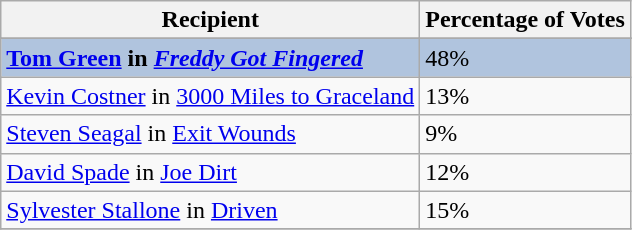<table class="wikitable sortable plainrowheaders" align="centre">
<tr>
<th>Recipient</th>
<th>Percentage of Votes</th>
</tr>
<tr>
</tr>
<tr style="background:#B0C4DE;">
<td><strong><a href='#'>Tom Green</a> in <em><a href='#'>Freddy Got Fingered</a><strong><em></td>
<td></strong>48%<strong></td>
</tr>
<tr>
<td><a href='#'>Kevin Costner</a> in </em><a href='#'>3000 Miles to Graceland</a><em></td>
<td>13%</td>
</tr>
<tr>
<td><a href='#'>Steven Seagal</a> in </em><a href='#'>Exit Wounds</a><em></td>
<td>9%</td>
</tr>
<tr>
<td><a href='#'>David Spade</a> in </em><a href='#'>Joe Dirt</a><em></td>
<td>12%</td>
</tr>
<tr>
<td><a href='#'>Sylvester Stallone</a> in </em><a href='#'>Driven</a><em></td>
<td>15%</td>
</tr>
<tr>
</tr>
</table>
